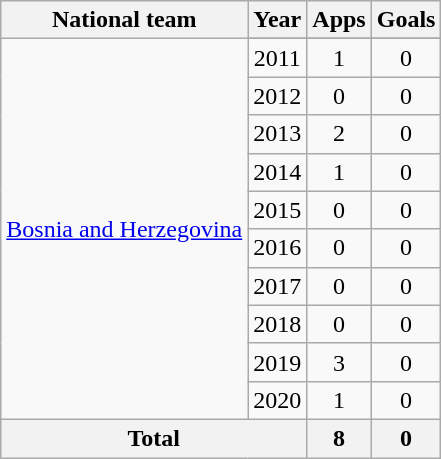<table class="wikitable" style="text-align:center">
<tr>
<th>National team</th>
<th>Year</th>
<th>Apps</th>
<th>Goals</th>
</tr>
<tr>
<td rowspan=11><a href='#'>Bosnia and Herzegovina</a></td>
</tr>
<tr>
<td>2011</td>
<td>1</td>
<td>0</td>
</tr>
<tr>
<td>2012</td>
<td>0</td>
<td>0</td>
</tr>
<tr>
<td>2013</td>
<td>2</td>
<td>0</td>
</tr>
<tr>
<td>2014</td>
<td>1</td>
<td>0</td>
</tr>
<tr>
<td>2015</td>
<td>0</td>
<td>0</td>
</tr>
<tr>
<td>2016</td>
<td>0</td>
<td>0</td>
</tr>
<tr>
<td>2017</td>
<td>0</td>
<td>0</td>
</tr>
<tr>
<td>2018</td>
<td>0</td>
<td>0</td>
</tr>
<tr>
<td>2019</td>
<td>3</td>
<td>0</td>
</tr>
<tr>
<td>2020</td>
<td>1</td>
<td>0</td>
</tr>
<tr>
<th colspan=2>Total</th>
<th>8</th>
<th>0</th>
</tr>
</table>
